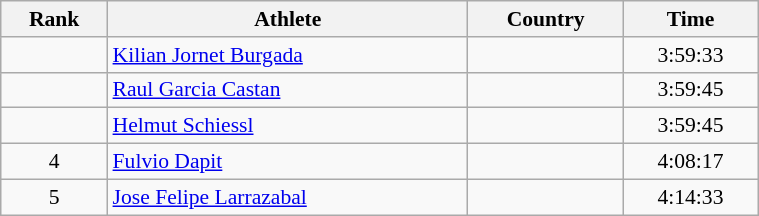<table class="wikitable" width=40% style="font-size:90%; text-align:center;">
<tr>
<th>Rank</th>
<th>Athlete</th>
<th>Country</th>
<th>Time</th>
</tr>
<tr>
<td></td>
<td align=left><a href='#'>Kilian Jornet Burgada</a></td>
<td align=left></td>
<td>3:59:33</td>
</tr>
<tr>
<td></td>
<td align=left><a href='#'>Raul Garcia Castan</a></td>
<td align=left></td>
<td>3:59:45</td>
</tr>
<tr>
<td></td>
<td align=left><a href='#'>Helmut Schiessl</a></td>
<td align=left></td>
<td>3:59:45</td>
</tr>
<tr>
<td>4</td>
<td align=left><a href='#'>Fulvio Dapit</a></td>
<td align=left></td>
<td>4:08:17</td>
</tr>
<tr>
<td>5</td>
<td align=left><a href='#'>Jose Felipe Larrazabal</a></td>
<td align=left></td>
<td>4:14:33</td>
</tr>
</table>
